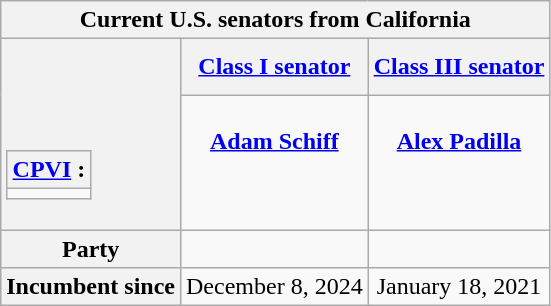<table class="wikitable floatright" style="text-align: center;">
<tr>
<th colspan=3>Current U.S. senators from California</th>
</tr>
<tr>
<th rowspan=2><br><br><br><table class="wikitable">
<tr>
<th><a href='#'>CPVI</a> :</th>
</tr>
<tr>
<td></td>
</tr>
</table>
</th>
<th><a href='#'>Class I senator</a></th>
<th><a href='#'>Class III senator</a></th>
</tr>
<tr style="vertical-align: top;">
<td><br><strong><a href='#'>Adam Schiff</a></strong><br><br></td>
<td><br><strong><a href='#'>Alex Padilla</a></strong><br><br></td>
</tr>
<tr>
<th>Party</th>
<td></td>
<td></td>
</tr>
<tr>
<th>Incumbent since</th>
<td>December 8, 2024</td>
<td>January 18, 2021</td>
</tr>
</table>
